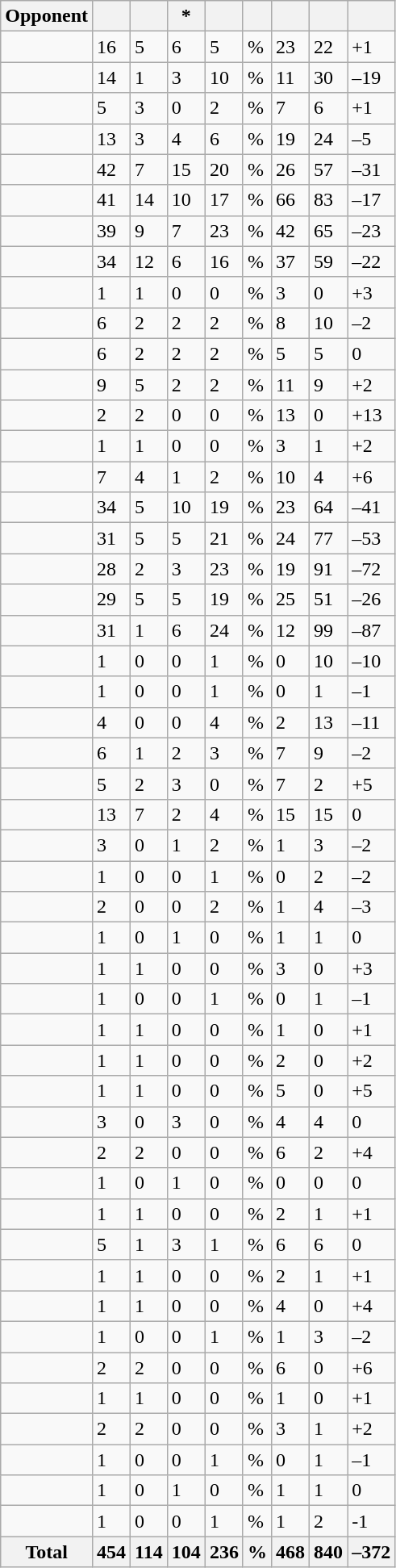<table class="wikitable sortable" style="text-align: left;">
<tr>
<th width="1">Opponent</th>
<th></th>
<th></th>
<th>*</th>
<th></th>
<th></th>
<th></th>
<th></th>
<th></th>
</tr>
<tr>
<td></td>
<td>16</td>
<td>5</td>
<td>6</td>
<td>5</td>
<td>%</td>
<td>23</td>
<td>22</td>
<td>+1</td>
</tr>
<tr>
<td></td>
<td>14</td>
<td>1</td>
<td>3</td>
<td>10</td>
<td>%</td>
<td>11</td>
<td>30</td>
<td>–19</td>
</tr>
<tr>
<td></td>
<td>5</td>
<td>3</td>
<td>0</td>
<td>2</td>
<td>%</td>
<td>7</td>
<td>6</td>
<td>+1</td>
</tr>
<tr>
<td></td>
<td>13</td>
<td>3</td>
<td>4</td>
<td>6</td>
<td>%</td>
<td>19</td>
<td>24</td>
<td>–5</td>
</tr>
<tr>
<td></td>
<td>42</td>
<td>7</td>
<td>15</td>
<td>20</td>
<td>%</td>
<td>26</td>
<td>57</td>
<td>–31</td>
</tr>
<tr>
<td></td>
<td>41</td>
<td>14</td>
<td>10</td>
<td>17</td>
<td>%</td>
<td>66</td>
<td>83</td>
<td>–17</td>
</tr>
<tr>
<td></td>
<td>39</td>
<td>9</td>
<td>7</td>
<td>23</td>
<td>%</td>
<td>42</td>
<td>65</td>
<td>–23</td>
</tr>
<tr>
<td></td>
<td>34</td>
<td>12</td>
<td>6</td>
<td>16</td>
<td>%</td>
<td>37</td>
<td>59</td>
<td>–22</td>
</tr>
<tr>
<td></td>
<td>1</td>
<td>1</td>
<td>0</td>
<td>0</td>
<td>%</td>
<td>3</td>
<td>0</td>
<td>+3</td>
</tr>
<tr>
<td></td>
<td>6</td>
<td>2</td>
<td>2</td>
<td>2</td>
<td>%</td>
<td>8</td>
<td>10</td>
<td>–2</td>
</tr>
<tr>
<td></td>
<td>6</td>
<td>2</td>
<td>2</td>
<td>2</td>
<td>%</td>
<td>5</td>
<td>5</td>
<td>0</td>
</tr>
<tr>
<td></td>
<td>9</td>
<td>5</td>
<td>2</td>
<td>2</td>
<td>%</td>
<td>11</td>
<td>9</td>
<td>+2</td>
</tr>
<tr>
<td></td>
<td>2</td>
<td>2</td>
<td>0</td>
<td>0</td>
<td>%</td>
<td>13</td>
<td>0</td>
<td>+13</td>
</tr>
<tr>
<td></td>
<td>1</td>
<td>1</td>
<td>0</td>
<td>0</td>
<td>%</td>
<td>3</td>
<td>1</td>
<td>+2</td>
</tr>
<tr>
<td></td>
<td>7</td>
<td>4</td>
<td>1</td>
<td>2</td>
<td>%</td>
<td>10</td>
<td>4</td>
<td>+6</td>
</tr>
<tr>
<td></td>
<td>34</td>
<td>5</td>
<td>10</td>
<td>19</td>
<td>%</td>
<td>23</td>
<td>64</td>
<td>–41</td>
</tr>
<tr>
<td></td>
<td>31</td>
<td>5</td>
<td>5</td>
<td>21</td>
<td>%</td>
<td>24</td>
<td>77</td>
<td>–53</td>
</tr>
<tr>
<td></td>
<td>28</td>
<td>2</td>
<td>3</td>
<td>23</td>
<td>%</td>
<td>19</td>
<td>91</td>
<td>–72</td>
</tr>
<tr>
<td></td>
<td>29</td>
<td>5</td>
<td>5</td>
<td>19</td>
<td>%</td>
<td>25</td>
<td>51</td>
<td>–26</td>
</tr>
<tr>
<td></td>
<td>31</td>
<td>1</td>
<td>6</td>
<td>24</td>
<td>%</td>
<td>12</td>
<td>99</td>
<td>–87</td>
</tr>
<tr>
<td></td>
<td>1</td>
<td>0</td>
<td>0</td>
<td>1</td>
<td>%</td>
<td>0</td>
<td>10</td>
<td>–10</td>
</tr>
<tr>
<td></td>
<td>1</td>
<td>0</td>
<td>0</td>
<td>1</td>
<td>%</td>
<td>0</td>
<td>1</td>
<td>–1</td>
</tr>
<tr>
<td></td>
<td>4</td>
<td>0</td>
<td>0</td>
<td>4</td>
<td>%</td>
<td>2</td>
<td>13</td>
<td>–11</td>
</tr>
<tr>
<td></td>
<td>6</td>
<td>1</td>
<td>2</td>
<td>3</td>
<td>%</td>
<td>7</td>
<td>9</td>
<td>–2</td>
</tr>
<tr>
<td></td>
<td>5</td>
<td>2</td>
<td>3</td>
<td>0</td>
<td>%</td>
<td>7</td>
<td>2</td>
<td>+5</td>
</tr>
<tr>
<td></td>
<td>13</td>
<td>7</td>
<td>2</td>
<td>4</td>
<td>%</td>
<td>15</td>
<td>15</td>
<td>0</td>
</tr>
<tr>
<td></td>
<td>3</td>
<td>0</td>
<td>1</td>
<td>2</td>
<td>%</td>
<td>1</td>
<td>3</td>
<td>–2</td>
</tr>
<tr>
<td></td>
<td>1</td>
<td>0</td>
<td>0</td>
<td>1</td>
<td>%</td>
<td>0</td>
<td>2</td>
<td>–2</td>
</tr>
<tr>
<td></td>
<td>2</td>
<td>0</td>
<td>0</td>
<td>2</td>
<td>%</td>
<td>1</td>
<td>4</td>
<td>–3</td>
</tr>
<tr>
<td></td>
<td>1</td>
<td>0</td>
<td>1</td>
<td>0</td>
<td>%</td>
<td>1</td>
<td>1</td>
<td>0</td>
</tr>
<tr>
<td></td>
<td>1</td>
<td>1</td>
<td>0</td>
<td>0</td>
<td>%</td>
<td>3</td>
<td>0</td>
<td>+3</td>
</tr>
<tr>
<td></td>
<td>1</td>
<td>0</td>
<td>0</td>
<td>1</td>
<td>%</td>
<td>0</td>
<td>1</td>
<td>–1</td>
</tr>
<tr>
<td></td>
<td>1</td>
<td>1</td>
<td>0</td>
<td>0</td>
<td>%</td>
<td>1</td>
<td>0</td>
<td>+1</td>
</tr>
<tr>
<td></td>
<td>1</td>
<td>1</td>
<td>0</td>
<td>0</td>
<td>%</td>
<td>2</td>
<td>0</td>
<td>+2</td>
</tr>
<tr>
<td></td>
<td>1</td>
<td>1</td>
<td>0</td>
<td>0</td>
<td>%</td>
<td>5</td>
<td>0</td>
<td>+5</td>
</tr>
<tr>
<td></td>
<td>3</td>
<td>0</td>
<td>3</td>
<td>0</td>
<td>%</td>
<td>4</td>
<td>4</td>
<td>0</td>
</tr>
<tr>
<td></td>
<td>2</td>
<td>2</td>
<td>0</td>
<td>0</td>
<td>%</td>
<td>6</td>
<td>2</td>
<td>+4</td>
</tr>
<tr>
<td></td>
<td>1</td>
<td>0</td>
<td>1</td>
<td>0</td>
<td>%</td>
<td>0</td>
<td>0</td>
<td>0</td>
</tr>
<tr>
<td></td>
<td>1</td>
<td>1</td>
<td>0</td>
<td>0</td>
<td>%</td>
<td>2</td>
<td>1</td>
<td>+1</td>
</tr>
<tr>
<td></td>
<td>5</td>
<td>1</td>
<td>3</td>
<td>1</td>
<td>%</td>
<td>6</td>
<td>6</td>
<td>0</td>
</tr>
<tr>
<td></td>
<td>1</td>
<td>1</td>
<td>0</td>
<td>0</td>
<td>%</td>
<td>2</td>
<td>1</td>
<td>+1</td>
</tr>
<tr>
<td></td>
<td>1</td>
<td>1</td>
<td>0</td>
<td>0</td>
<td>%</td>
<td>4</td>
<td>0</td>
<td>+4</td>
</tr>
<tr>
<td></td>
<td>1</td>
<td>0</td>
<td>0</td>
<td>1</td>
<td>%</td>
<td>1</td>
<td>3</td>
<td>–2</td>
</tr>
<tr>
<td></td>
<td>2</td>
<td>2</td>
<td>0</td>
<td>0</td>
<td>%</td>
<td>6</td>
<td>0</td>
<td>+6</td>
</tr>
<tr>
<td></td>
<td>1</td>
<td>1</td>
<td>0</td>
<td>0</td>
<td>%</td>
<td>1</td>
<td>0</td>
<td>+1</td>
</tr>
<tr>
<td></td>
<td>2</td>
<td>2</td>
<td>0</td>
<td>0</td>
<td>%</td>
<td>3</td>
<td>1</td>
<td>+2</td>
</tr>
<tr>
<td></td>
<td>1</td>
<td>0</td>
<td>0</td>
<td>1</td>
<td>%</td>
<td>0</td>
<td>1</td>
<td>–1</td>
</tr>
<tr>
<td></td>
<td>1</td>
<td>0</td>
<td>1</td>
<td>0</td>
<td>%</td>
<td>1</td>
<td>1</td>
<td>0</td>
</tr>
<tr>
<td></td>
<td>1</td>
<td>0</td>
<td>0</td>
<td>1</td>
<td>%</td>
<td>1</td>
<td>2</td>
<td>-1</td>
</tr>
<tr>
<th>Total</th>
<th>454</th>
<th>114</th>
<th>104</th>
<th>236</th>
<th>%</th>
<th>468</th>
<th>840</th>
<th>–372</th>
</tr>
</table>
